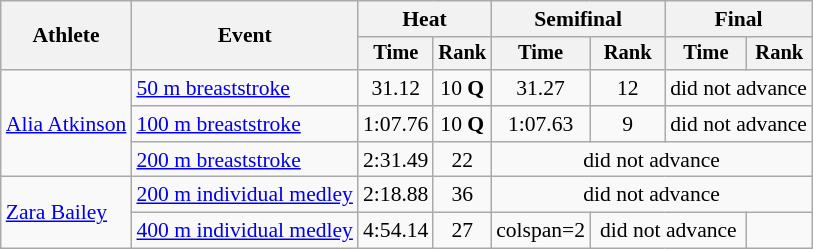<table class=wikitable style="font-size:90%">
<tr>
<th rowspan="2">Athlete</th>
<th rowspan="2">Event</th>
<th colspan="2">Heat</th>
<th colspan="2">Semifinal</th>
<th colspan="2">Final</th>
</tr>
<tr style="font-size:95%">
<th>Time</th>
<th>Rank</th>
<th>Time</th>
<th>Rank</th>
<th>Time</th>
<th>Rank</th>
</tr>
<tr align=center>
<td align=left rowspan=3><a href='#'>Alia Atkinson</a></td>
<td align=left><a href='#'>50 m breaststroke</a></td>
<td>31.12</td>
<td>10 <strong>Q</strong></td>
<td>31.27</td>
<td>12</td>
<td colspan=2>did not advance</td>
</tr>
<tr align=center>
<td align=left><a href='#'>100 m breaststroke</a></td>
<td>1:07.76</td>
<td>10 <strong>Q</strong></td>
<td>1:07.63</td>
<td>9</td>
<td colspan=2>did not advance</td>
</tr>
<tr align=center>
<td align=left><a href='#'>200 m breaststroke</a></td>
<td>2:31.49</td>
<td>22</td>
<td colspan=4>did not advance</td>
</tr>
<tr align=center>
<td align=left rowspan=2><a href='#'>Zara Bailey</a></td>
<td align=left><a href='#'>200 m individual medley</a></td>
<td>2:18.88</td>
<td>36</td>
<td colspan=4>did not advance</td>
</tr>
<tr align=center>
<td align=left><a href='#'>400 m individual medley</a></td>
<td>4:54.14</td>
<td>27</td>
<td>colspan=2 </td>
<td colspan=2>did not advance</td>
</tr>
</table>
